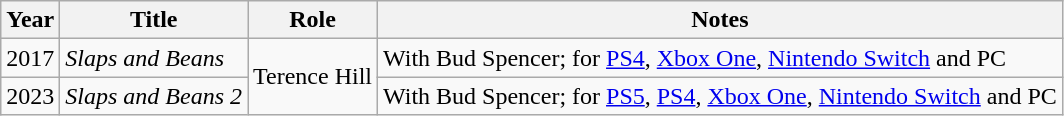<table class="wikitable sortable">
<tr>
<th>Year</th>
<th>Title</th>
<th>Role</th>
<th class="unsortable">Notes</th>
</tr>
<tr>
<td>2017</td>
<td><em>Slaps and Beans</em></td>
<td rowspan="2">Terence Hill</td>
<td>With Bud Spencer; for <a href='#'>PS4</a>, <a href='#'>Xbox One</a>, <a href='#'>Nintendo Switch</a> and PC</td>
</tr>
<tr>
<td>2023</td>
<td><em>Slaps and Beans 2</em></td>
<td>With Bud Spencer; for <a href='#'>PS5</a>, <a href='#'>PS4</a>, <a href='#'>Xbox One</a>, <a href='#'>Nintendo Switch</a> and PC</td>
</tr>
</table>
